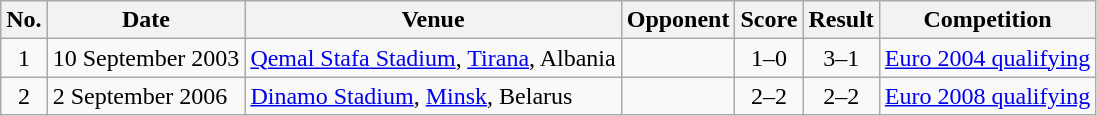<table class="wikitable sortable">
<tr>
<th scope="col">No.</th>
<th scope="col">Date</th>
<th scope="col">Venue</th>
<th scope="col">Opponent</th>
<th scope="col">Score</th>
<th scope="col">Result</th>
<th scope="col">Competition</th>
</tr>
<tr>
<td style="text-align:center">1</td>
<td>10 September 2003</td>
<td><a href='#'>Qemal Stafa Stadium</a>, <a href='#'>Tirana</a>, Albania</td>
<td></td>
<td style="text-align:center">1–0</td>
<td style="text-align:center">3–1</td>
<td><a href='#'>Euro 2004 qualifying</a></td>
</tr>
<tr>
<td style="text-align:center">2</td>
<td>2 September 2006</td>
<td><a href='#'>Dinamo Stadium</a>, <a href='#'>Minsk</a>, Belarus</td>
<td></td>
<td style="text-align:center">2–2</td>
<td style="text-align:center">2–2</td>
<td><a href='#'>Euro 2008 qualifying</a></td>
</tr>
</table>
